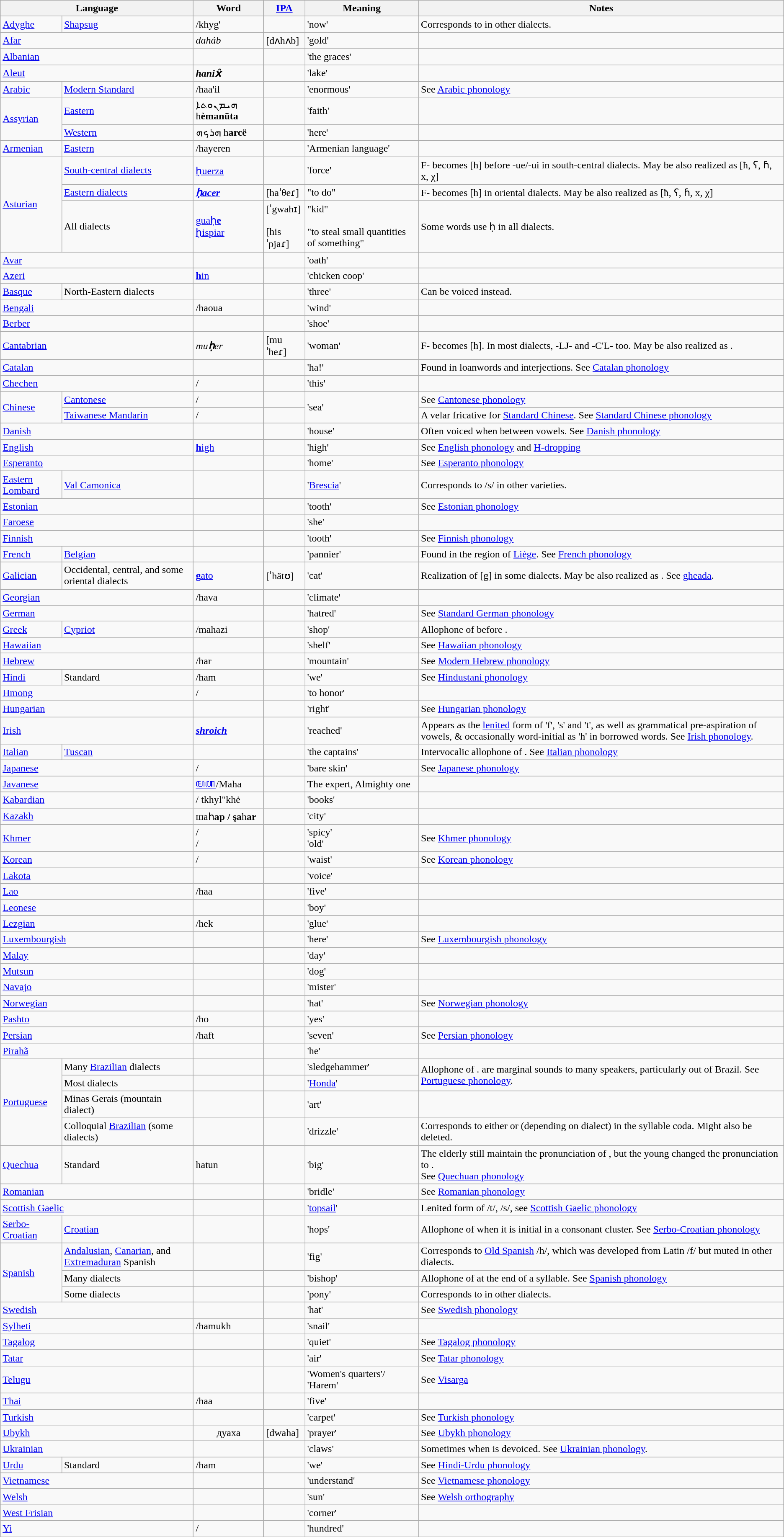<table class="wikitable">
<tr>
<th colspan="2">Language</th>
<th>Word</th>
<th><a href='#'>IPA</a></th>
<th>Meaning</th>
<th>Notes</th>
</tr>
<tr>
<td><a href='#'>Adyghe</a></td>
<td><a href='#'>Shapsug</a></td>
<td>/khyg'</td>
<td></td>
<td>'now'</td>
<td>Corresponds to  in other dialects.</td>
</tr>
<tr>
<td colspan="2"><a href='#'>Afar</a></td>
<td><em>daháb</em></td>
<td>[dʌhʌb]</td>
<td>'gold'</td>
<td></td>
</tr>
<tr>
<td colspan="2"><a href='#'>Albanian</a></td>
<td></td>
<td></td>
<td>'the graces'</td>
<td></td>
</tr>
<tr>
<td colspan="2"><a href='#'>Aleut</a></td>
<td><strong><em>h<strong>anix̂<em></td>
<td></td>
<td>'lake'</td>
<td></td>
</tr>
<tr>
<td><a href='#'>Arabic</a></td>
<td><a href='#'>Modern Standard</a></td>
<td>/haa'il</td>
<td></td>
<td>'enormous'</td>
<td>See <a href='#'>Arabic phonology</a></td>
</tr>
<tr>
<td rowspan="2"><a href='#'>Assyrian</a></td>
<td><a href='#'>Eastern</a></td>
<td>ܗܝܡܢܘܬܐ </strong>h<strong>èmanūta</td>
<td></td>
<td>'faith'</td>
<td></td>
</tr>
<tr>
<td><a href='#'>Western</a></td>
<td>ܗܪܟܗ </strong>h<strong>arcë</td>
<td></td>
<td>'here'</td>
<td></td>
</tr>
<tr>
<td><a href='#'>Armenian</a></td>
<td><a href='#'>Eastern</a></td>
<td>/hayeren</td>
<td></td>
<td>'Armenian language'</td>
<td></td>
</tr>
<tr>
<td rowspan="3"><a href='#'>Asturian</a></td>
<td><a href='#'>South-central dialects</a></td>
<td><a href='#'></em></strong>ḥ</strong>uerza</em></a></td>
<td></td>
<td>'force'</td>
<td>F- becomes [h] before -ue/-ui in south-central dialects. May be also realized as [ħ, ʕ, ɦ, x, χ]</td>
</tr>
<tr>
<td><a href='#'>Eastern dialects</a></td>
<td><a href='#'><strong><em>ḥ<strong>acer<em></a></td>
<td>[haˈθeɾ]</td>
<td>"to do"</td>
<td>F- becomes [h] in oriental dialects. May be also realized as [ħ, ʕ, ɦ, x, χ]</td>
</tr>
<tr>
<td>All dialects</td>
<td><a href='#'></em>gua</strong>ḥ<strong>e<em><br>
</em></strong>ḥ</strong>ispiar</em></a></td>
<td>[ˈgwahɪ]<br><br>[hisˈpjaɾ]</td>
<td>"kid" <br><br>"to steal small quantities of something"</td>
<td>Some words use ḥ in all dialects.</td>
</tr>
<tr>
<td colspan="2"><a href='#'>Avar</a></td>
<td></td>
<td></td>
<td>'oath'</td>
<td></td>
</tr>
<tr>
<td colspan="2"><a href='#'>Azeri</a></td>
<td><a href='#'><strong>h</strong>in</a></td>
<td></td>
<td>'chicken coop'</td>
<td></td>
</tr>
<tr>
<td colspain="2"><a href='#'>Basque</a></td>
<td>North-Eastern dialects</td>
<td></td>
<td></td>
<td>'three'</td>
<td>Can be voiced  instead.</td>
</tr>
<tr>
<td colspan="2"><a href='#'>Bengali</a></td>
<td>/haoua</td>
<td></td>
<td>'wind'</td>
<td></td>
</tr>
<tr>
<td colspan="2"><a href='#'>Berber</a></td>
<td></td>
<td></td>
<td>'shoe'</td>
<td></td>
</tr>
<tr>
<td colspan="2"><a href='#'>Cantabrian</a></td>
<td><em>mu<strong>ḥ</strong>er</em></td>
<td>[muˈheɾ]</td>
<td>'woman'</td>
<td>F- becomes [h]. In most dialects, -LJ- and -C'L- too. May be also realized as .</td>
</tr>
<tr>
<td colspan="2"><a href='#'>Catalan</a></td>
<td></td>
<td></td>
<td>'ha!'</td>
<td>Found in loanwords and interjections. See <a href='#'>Catalan phonology</a></td>
</tr>
<tr>
<td colspan="2"><a href='#'>Chechen</a></td>
<td> / </td>
<td></td>
<td>'this'</td>
<td></td>
</tr>
<tr>
<td rowspan="2"><a href='#'>Chinese</a></td>
<td><a href='#'>Cantonese</a></td>
<td> / </td>
<td></td>
<td rowspan=2>'sea'</td>
<td>See <a href='#'>Cantonese phonology</a></td>
</tr>
<tr>
<td><a href='#'>Taiwanese Mandarin</a></td>
<td> / </td>
<td></td>
<td>A velar fricative  for <a href='#'>Standard Chinese</a>. See <a href='#'>Standard Chinese phonology</a></td>
</tr>
<tr>
<td colspan=2><a href='#'>Danish</a></td>
<td></td>
<td></td>
<td>'house'</td>
<td>Often voiced  when between vowels. See <a href='#'>Danish phonology</a></td>
</tr>
<tr>
<td colspan="2"><a href='#'>English</a></td>
<td><a href='#'><strong>h</strong>igh</a></td>
<td></td>
<td>'high'</td>
<td>See <a href='#'>English phonology</a> and <a href='#'>H-dropping</a></td>
</tr>
<tr>
<td colspan="2"><a href='#'>Esperanto</a></td>
<td></td>
<td></td>
<td>'home'</td>
<td>See <a href='#'>Esperanto phonology</a></td>
</tr>
<tr>
<td><a href='#'>Eastern Lombard</a></td>
<td><a href='#'>Val Camonica</a></td>
<td></td>
<td></td>
<td>'<a href='#'>Brescia</a>'</td>
<td>Corresponds to /s/ in other varieties.</td>
</tr>
<tr>
<td colspan="2"><a href='#'>Estonian</a></td>
<td></td>
<td></td>
<td>'tooth'</td>
<td>See <a href='#'>Estonian phonology</a></td>
</tr>
<tr>
<td colspan="2"><a href='#'>Faroese</a></td>
<td></td>
<td></td>
<td>'she'</td>
<td></td>
</tr>
<tr>
<td colspan="2"><a href='#'>Finnish</a></td>
<td></td>
<td></td>
<td>'tooth'</td>
<td>See <a href='#'>Finnish phonology</a></td>
</tr>
<tr>
<td><a href='#'>French</a></td>
<td><a href='#'>Belgian</a></td>
<td></td>
<td></td>
<td>'pannier'</td>
<td>Found in the region of <a href='#'>Liège</a>. See <a href='#'>French phonology</a></td>
</tr>
<tr>
<td><a href='#'>Galician</a></td>
<td>Occidental, central, and some oriental dialects</td>
<td><a href='#'><strong>g</strong>ato</a></td>
<td>[ˈhätʊ]</td>
<td>'cat'</td>
<td>Realization of [g] in some dialects. May be also realized as . See <a href='#'>gheada</a>.</td>
</tr>
<tr>
<td colspan="2"><a href='#'>Georgian</a></td>
<td>/hava</td>
<td></td>
<td>'climate'</td>
<td></td>
</tr>
<tr>
<td colspan="2"><a href='#'>German</a></td>
<td></td>
<td></td>
<td>'hatred'</td>
<td>See <a href='#'>Standard German phonology</a></td>
</tr>
<tr>
<td><a href='#'>Greek</a></td>
<td><a href='#'>Cypriot</a></td>
<td>/mahazi</td>
<td></td>
<td>'shop'</td>
<td>Allophone of  before .</td>
</tr>
<tr>
<td colspan="2"><a href='#'>Hawaiian</a></td>
<td></td>
<td></td>
<td>'shelf'</td>
<td>See <a href='#'>Hawaiian phonology</a></td>
</tr>
<tr>
<td colspan="2"><a href='#'>Hebrew</a></td>
<td>/har</td>
<td></td>
<td>'mountain'</td>
<td>See <a href='#'>Modern Hebrew phonology</a></td>
</tr>
<tr>
<td><a href='#'>Hindi</a></td>
<td>Standard</td>
<td>/ham</td>
<td></td>
<td>'we'</td>
<td>See <a href='#'>Hindustani phonology</a></td>
</tr>
<tr>
<td colspan="2"><a href='#'>Hmong</a></td>
<td> / </td>
<td></td>
<td>'to honor'</td>
<td></td>
</tr>
<tr>
<td colspan="2"><a href='#'>Hungarian</a></td>
<td></td>
<td></td>
<td>'right'</td>
<td>See <a href='#'>Hungarian phonology</a></td>
</tr>
<tr>
<td colspan="2"><a href='#'>Irish</a></td>
<td><a href='#'><strong><em>sh<strong>roich<em></a></td>
<td></td>
<td>'reached'</td>
<td>Appears as the <a href='#'>lenited</a> form of 'f', 's' and 't', as well as grammatical pre-aspiration of vowels, & occasionally word-initial as 'h' in borrowed words. See <a href='#'>Irish phonology</a>.</td>
</tr>
<tr>
<td><a href='#'>Italian</a></td>
<td><a href='#'>Tuscan</a></td>
<td></td>
<td></td>
<td>'the captains'</td>
<td>Intervocalic allophone of . See <a href='#'>Italian phonology</a></td>
</tr>
<tr>
<td colspan="2"><a href='#'>Japanese</a></td>
<td> / </td>
<td></td>
<td>'bare skin'</td>
<td>See <a href='#'>Japanese phonology</a></td>
</tr>
<tr>
<td colspan=2><a href='#'>Javanese</a></td>
<td><a href='#'>ꦩꦲ</a>/Maha</td>
<td></td>
<td>The expert, Almighty one</td>
<td></td>
</tr>
<tr>
<td colspan="2"><a href='#'>Kabardian</a></td>
<td>/ tkhyl"khė</td>
<td></td>
<td>'books'</td>
<td></td>
</tr>
<tr>
<td colspan="2"><a href='#'>Kazakh</a></td>
<td>ша</strong>һ<strong>ар / şa</strong>h<strong>ar</td>
<td></td>
<td>'city'</td>
<td></td>
</tr>
<tr>
<td colspan="2"><a href='#'>Khmer</a></td>
<td> / <br> / </td>
<td><br></td>
<td>'spicy'<br>'old'</td>
<td>See <a href='#'>Khmer phonology</a></td>
</tr>
<tr>
<td colspan="2"><a href='#'>Korean</a></td>
<td> / </td>
<td></td>
<td>'waist'</td>
<td>See <a href='#'>Korean phonology</a></td>
</tr>
<tr>
<td colspan="2"><a href='#'>Lakota</a></td>
<td></td>
<td></td>
<td>'voice'</td>
<td></td>
</tr>
<tr>
<td colspan="2"><a href='#'>Lao</a></td>
<td>/haa</td>
<td></td>
<td>'five'</td>
<td></td>
</tr>
<tr>
<td colspan="2"><a href='#'>Leonese</a></td>
<td></td>
<td></td>
<td>'boy'</td>
<td></td>
</tr>
<tr>
<td colspan="2"><a href='#'>Lezgian</a></td>
<td>/hek</td>
<td></td>
<td>'glue'</td>
<td></td>
</tr>
<tr>
<td colspan="2"><a href='#'>Luxembourgish</a></td>
<td></td>
<td></td>
<td>'here'</td>
<td>See <a href='#'>Luxembourgish phonology</a></td>
</tr>
<tr>
<td colspan="2"><a href='#'>Malay</a></td>
<td></td>
<td></td>
<td>'day'</td>
<td></td>
</tr>
<tr>
<td colspan="2"><a href='#'>Mutsun</a></td>
<td></td>
<td></td>
<td>'dog'</td>
<td></td>
</tr>
<tr>
<td colspan="2"><a href='#'>Navajo</a></td>
<td></td>
<td></td>
<td>'mister'</td>
<td></td>
</tr>
<tr>
<td colspan="2"><a href='#'>Norwegian</a></td>
<td></td>
<td></td>
<td>'hat'</td>
<td>See <a href='#'>Norwegian phonology</a></td>
</tr>
<tr>
<td colspan="2"><a href='#'>Pashto</a></td>
<td>/ho</td>
<td></td>
<td>'yes'</td>
<td></td>
</tr>
<tr>
<td colspan="2"><a href='#'>Persian</a></td>
<td>/haft</td>
<td></td>
<td>'seven'</td>
<td>See <a href='#'>Persian phonology</a></td>
</tr>
<tr>
<td colspan="2"><a href='#'>Pirahã</a></td>
<td></td>
<td></td>
<td>'he'</td>
<td></td>
</tr>
<tr>
<td rowspan="4"><a href='#'>Portuguese</a></td>
<td>Many <a href='#'>Brazilian</a> dialects</td>
<td></td>
<td></td>
<td>'sledgehammer'</td>
<td rowspan=2>Allophone of .  are marginal sounds to many speakers, particularly out of Brazil. See <a href='#'>Portuguese phonology</a>.</td>
</tr>
<tr>
<td>Most dialects</td>
<td></td>
<td></td>
<td>'<a href='#'>Honda</a>'</td>
</tr>
<tr>
<td>Minas Gerais (mountain dialect)</td>
<td></td>
<td></td>
<td>'art'</td>
<td></td>
</tr>
<tr>
<td>Colloquial <a href='#'>Brazilian</a> (some dialects)</td>
<td></em><em></td>
<td></td>
<td>'drizzle'</td>
<td>Corresponds to either  or  (depending on dialect) in the syllable coda. Might also be deleted.</td>
</tr>
<tr>
<td><a href='#'>Quechua</a></td>
<td>Standard</td>
<td></em></strong>h</strong>atun</em></td>
<td></td>
<td>'big'</td>
<td>The elderly still maintain the pronunciation of , but the young changed the pronunciation to .<br>See <a href='#'>Quechuan phonology</a></td>
</tr>
<tr>
<td colspan="2"><a href='#'>Romanian</a></td>
<td></td>
<td></td>
<td>'bridle'</td>
<td>See <a href='#'>Romanian phonology</a></td>
</tr>
<tr>
<td colspan="2"><a href='#'>Scottish Gaelic</a></td>
<td></td>
<td></td>
<td>'<a href='#'>topsail</a>'</td>
<td>Lenited form of /t/, /s/, see <a href='#'>Scottish Gaelic phonology</a></td>
</tr>
<tr>
<td><a href='#'>Serbo-Croatian</a></td>
<td><a href='#'>Croatian</a></td>
<td></td>
<td></td>
<td>'hops'</td>
<td>Allophone of  when it is initial in a consonant cluster. See <a href='#'>Serbo-Croatian phonology</a></td>
</tr>
<tr>
<td rowspan="3"><a href='#'>Spanish</a></td>
<td><a href='#'>Andalusian</a>, <a href='#'>Canarian</a>, and <a href='#'>Extremaduran</a> Spanish</td>
<td></td>
<td></td>
<td>'fig'</td>
<td>Corresponds to <a href='#'>Old Spanish</a> /h/, which was developed from Latin /f/ but muted in other dialects.</td>
</tr>
<tr>
<td>Many dialects</td>
<td></td>
<td></td>
<td>'bishop'</td>
<td>Allophone of  at the end of a syllable. See <a href='#'>Spanish phonology</a></td>
</tr>
<tr>
<td>Some dialects</td>
<td></td>
<td></td>
<td>'pony'</td>
<td>Corresponds to  in other dialects.</td>
</tr>
<tr>
<td colspan="2"><a href='#'>Swedish</a></td>
<td></td>
<td></td>
<td>'hat'</td>
<td>See <a href='#'>Swedish phonology</a></td>
</tr>
<tr>
<td colspan="2"><a href='#'>Sylheti</a></td>
<td>/hamukh</td>
<td></td>
<td>'snail'</td>
<td></td>
</tr>
<tr>
<td colspan="2"><a href='#'>Tagalog</a></td>
<td></td>
<td></td>
<td>'quiet'</td>
<td>See <a href='#'>Tagalog phonology</a></td>
</tr>
<tr>
<td colspan="2"><a href='#'>Tatar</a></td>
<td></td>
<td></td>
<td>'air'</td>
<td>See <a href='#'>Tatar phonology</a></td>
</tr>
<tr>
<td colspan="2"><a href='#'>Telugu</a></td>
<td></td>
<td></td>
<td>'Women's quarters'/ 'Harem'</td>
<td>See <a href='#'>Visarga</a></td>
</tr>
<tr>
<td colspan="2"><a href='#'>Thai</a></td>
<td>/haa</td>
<td></td>
<td>'five'</td>
<td></td>
</tr>
<tr>
<td colspan="2"><a href='#'>Turkish</a></td>
<td></td>
<td></td>
<td>'carpet'</td>
<td>See <a href='#'>Turkish phonology</a></td>
</tr>
<tr>
<td colspan="2"><a href='#'>Ubykh</a></td>
<td align="center">дуаха</td>
<td>[dwaha]</td>
<td>'prayer'</td>
<td>See <a href='#'>Ubykh phonology</a></td>
</tr>
<tr>
<td colspan="2"><a href='#'>Ukrainian</a></td>
<td></td>
<td></td>
<td>'claws'</td>
<td>Sometimes when  is devoiced. See <a href='#'>Ukrainian phonology</a>.</td>
</tr>
<tr>
<td><a href='#'>Urdu</a></td>
<td>Standard</td>
<td>/ham</td>
<td></td>
<td>'we'</td>
<td>See <a href='#'>Hindi-Urdu phonology</a></td>
</tr>
<tr>
<td colspan="2"><a href='#'>Vietnamese</a></td>
<td></td>
<td></td>
<td>'understand'</td>
<td>See <a href='#'>Vietnamese phonology</a></td>
</tr>
<tr>
<td colspan="2"><a href='#'>Welsh</a></td>
<td></td>
<td></td>
<td>'sun'</td>
<td>See <a href='#'>Welsh orthography</a></td>
</tr>
<tr>
<td colspan="2"><a href='#'>West Frisian</a></td>
<td></td>
<td></td>
<td>'corner'</td>
<td></td>
</tr>
<tr>
<td colspan="2"><a href='#'>Yi</a></td>
<td> / </td>
<td></td>
<td>'hundred'</td>
<td></td>
</tr>
</table>
